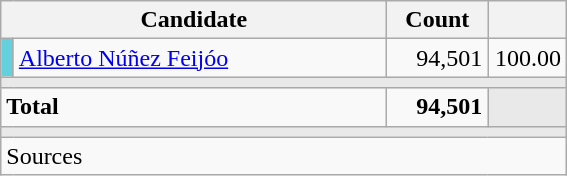<table class="wikitable" style="text-align:right;">
<tr>
<th colspan="2" width="250">Candidate</th>
<th width="60">Count</th>
<th width="45"></th>
</tr>
<tr>
<td width="1" style="color:inherit;background:#62D0DD"></td>
<td align="left"><a href='#'>Alberto Núñez Feijóo</a></td>
<td>94,501</td>
<td>100.00</td>
</tr>
<tr>
<td colspan="4" bgcolor="#E9E9E9"></td>
</tr>
<tr style="font-weight:bold;">
<td align="left" colspan="2">Total</td>
<td>94,501</td>
<td bgcolor="#E9E9E9"></td>
</tr>
<tr>
<td colspan="4" bgcolor="#E9E9E9"></td>
</tr>
<tr>
<td align="left" colspan="4">Sources</td>
</tr>
</table>
